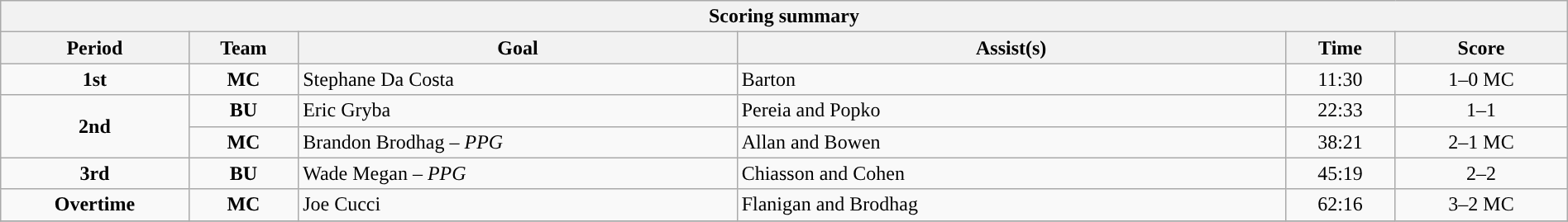<table style="width:100%;" class="wikitable">
<tr>
<th colspan=6>Scoring summary</th>
</tr>
<tr>
<th style="width:12%;">Period</th>
<th style="width:7%;">Team</th>
<th style="width:28%;">Goal</th>
<th style="width:35%;">Assist(s)</th>
<th style="width:7%;">Time</th>
<th style="width:11%;">Score</th>
</tr>
<tr>
<td style="text-align:center;" rowspan="1"><strong>1st</strong></td>
<td align=center><strong>MC</strong></td>
<td>Stephane Da Costa</td>
<td>Barton</td>
<td align=center>11:30</td>
<td align=center>1–0 MC</td>
</tr>
<tr>
<td style="text-align:center;" rowspan="2"><strong>2nd</strong></td>
<td align=center><strong>BU</strong></td>
<td>Eric Gryba</td>
<td>Pereia and Popko</td>
<td align=center>22:33</td>
<td align=center>1–1</td>
</tr>
<tr>
<td align=center><strong>MC</strong></td>
<td>Brandon Brodhag – <em>PPG</em></td>
<td>Allan and Bowen</td>
<td align=center>38:21</td>
<td align=center>2–1 MC</td>
</tr>
<tr>
<td style="text-align:center;" rowspan="1"><strong>3rd</strong></td>
<td align=center><strong>BU</strong></td>
<td>Wade Megan – <em>PPG</em></td>
<td>Chiasson and Cohen</td>
<td align=center>45:19</td>
<td align=center>2–2</td>
</tr>
<tr>
<td style="text-align:center;" rowspan="1"><strong>Overtime</strong></td>
<td align=center><strong>MC</strong></td>
<td>Joe Cucci</td>
<td>Flanigan and Brodhag</td>
<td align=center>62:16</td>
<td align=center>3–2 MC</td>
</tr>
<tr>
</tr>
</table>
